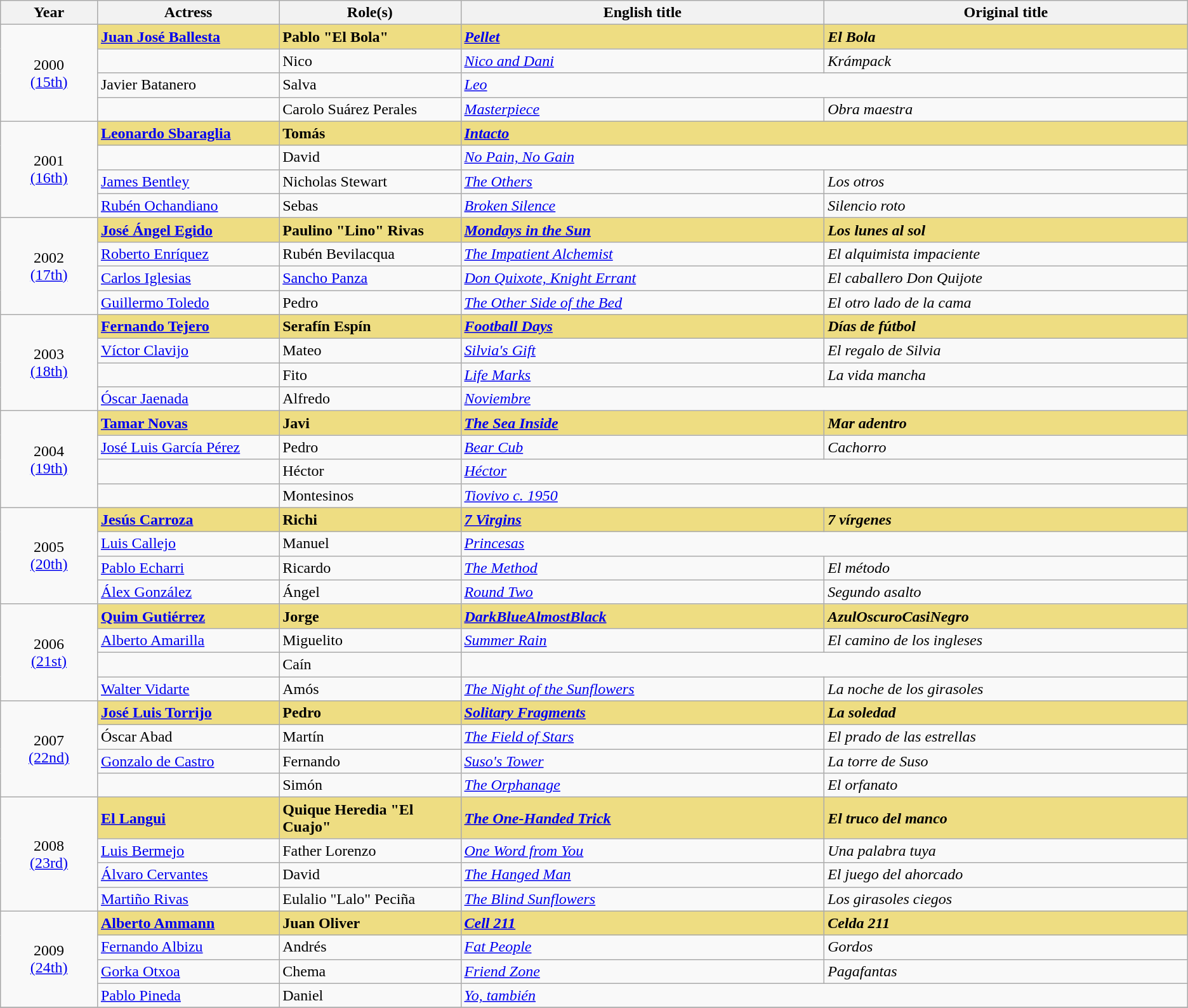<table class="wikitable sortable" style="text-align:left;">
<tr>
<th scope="col" style="width:8%;">Year</th>
<th scope="col" style="width:15%;">Actress</th>
<th scope="col" style="width:15%;">Role(s)</th>
<th scope="col" style="width:30%;">English title</th>
<th scope="col" style="width:30%;">Original title</th>
</tr>
<tr>
<td rowspan="4" style="text-align:center;">2000<br><a href='#'>(15th)</a></td>
<td style="background:#eedd82;"><strong><a href='#'>Juan José Ballesta</a></strong></td>
<td style="background:#eedd82;"><strong>Pablo "El Bola"</strong></td>
<td style="background:#eedd82;"><strong><em><a href='#'>Pellet</a></em></strong></td>
<td style="background:#eedd82;"><strong><em>El Bola</em></strong></td>
</tr>
<tr>
<td></td>
<td>Nico</td>
<td><em><a href='#'>Nico and Dani</a></em></td>
<td><em>Krámpack</em></td>
</tr>
<tr>
<td>Javier Batanero</td>
<td>Salva</td>
<td colspan="2"><em><a href='#'>Leo</a></em></td>
</tr>
<tr>
<td></td>
<td>Carolo Suárez Perales</td>
<td><em><a href='#'>Masterpiece</a></em></td>
<td><em>Obra maestra</em></td>
</tr>
<tr>
<td rowspan="4" style="text-align:center;">2001<br><a href='#'>(16th)</a></td>
<td style="background:#eedd82;"><strong><a href='#'>Leonardo Sbaraglia</a></strong></td>
<td style="background:#eedd82;"><strong>Tomás</strong></td>
<td colspan="2" style="background:#eedd82;"><strong><em><a href='#'>Intacto</a></em></strong></td>
</tr>
<tr>
<td></td>
<td>David</td>
<td colspan="2"><em><a href='#'>No Pain, No Gain</a></em></td>
</tr>
<tr>
<td><a href='#'>James Bentley</a></td>
<td>Nicholas Stewart</td>
<td><em><a href='#'>The Others</a></em></td>
<td><em>Los otros</em></td>
</tr>
<tr>
<td><a href='#'>Rubén Ochandiano</a></td>
<td>Sebas</td>
<td><em><a href='#'>Broken Silence</a></em></td>
<td><em>Silencio roto</em></td>
</tr>
<tr>
<td rowspan="4" style="text-align:center;">2002<br><a href='#'>(17th)</a></td>
<td style="background:#eedd82;"><strong><a href='#'>José Ángel Egido</a></strong></td>
<td style="background:#eedd82;"><strong>Paulino "Lino" Rivas</strong></td>
<td style="background:#eedd82;"><strong><em><a href='#'>Mondays in the Sun</a></em></strong></td>
<td style="background:#eedd82;"><strong><em>Los lunes al sol</em></strong></td>
</tr>
<tr>
<td><a href='#'>Roberto Enríquez</a></td>
<td>Rubén Bevilacqua</td>
<td><em><a href='#'>The Impatient Alchemist</a></em></td>
<td><em>El alquimista impaciente</em></td>
</tr>
<tr>
<td><a href='#'>Carlos Iglesias</a></td>
<td><a href='#'>Sancho Panza</a></td>
<td><em><a href='#'>Don Quixote, Knight Errant</a></em></td>
<td><em>El caballero Don Quijote</em></td>
</tr>
<tr>
<td><a href='#'>Guillermo Toledo</a></td>
<td>Pedro</td>
<td><em><a href='#'>The Other Side of the Bed</a></em></td>
<td><em>El otro lado de la cama</em></td>
</tr>
<tr>
<td rowspan="4" style="text-align:center;">2003<br><a href='#'>(18th)</a></td>
<td style="background:#eedd82;"><strong><a href='#'>Fernando Tejero</a></strong></td>
<td style="background:#eedd82;"><strong>Serafín Espín</strong></td>
<td style="background:#eedd82;"><strong><em><a href='#'>Football Days</a></em></strong></td>
<td style="background:#eedd82;"><strong><em>Días de fútbol</em></strong></td>
</tr>
<tr>
<td><a href='#'>Víctor Clavijo</a></td>
<td>Mateo</td>
<td><em><a href='#'>Silvia's Gift</a></em></td>
<td><em>El regalo de Silvia</em></td>
</tr>
<tr>
<td></td>
<td>Fito</td>
<td><em><a href='#'>Life Marks</a></em></td>
<td><em>La vida mancha</em></td>
</tr>
<tr>
<td><a href='#'>Óscar Jaenada</a></td>
<td>Alfredo</td>
<td colspan="2"><em><a href='#'>Noviembre</a></em></td>
</tr>
<tr>
<td rowspan="4" style="text-align:center;">2004<br><a href='#'>(19th)</a></td>
<td style="background:#eedd82;"><strong><a href='#'>Tamar Novas</a></strong></td>
<td style="background:#eedd82;"><strong>Javi</strong></td>
<td style="background:#eedd82;"><strong><em><a href='#'>The Sea Inside</a></em></strong></td>
<td style="background:#eedd82;"><strong><em>Mar adentro</em></strong></td>
</tr>
<tr>
<td><a href='#'>José Luis García Pérez</a></td>
<td>Pedro</td>
<td><em><a href='#'>Bear Cub</a></em></td>
<td><em>Cachorro</em></td>
</tr>
<tr>
<td></td>
<td>Héctor</td>
<td colspan="2"><em><a href='#'>Héctor</a></em></td>
</tr>
<tr>
<td></td>
<td>Montesinos</td>
<td colspan="2"><em><a href='#'>Tiovivo c. 1950</a></em></td>
</tr>
<tr>
<td rowspan="4" style="text-align:center;">2005<br><a href='#'>(20th)</a></td>
<td style="background:#eedd82;"><strong><a href='#'>Jesús Carroza</a></strong></td>
<td style="background:#eedd82;"><strong>Richi</strong></td>
<td style="background:#eedd82;"><strong><em><a href='#'>7 Virgins</a></em></strong></td>
<td style="background:#eedd82;"><strong><em>7 vírgenes</em></strong></td>
</tr>
<tr>
<td><a href='#'>Luis Callejo</a></td>
<td>Manuel</td>
<td colspan="2"><em><a href='#'>Princesas</a></em></td>
</tr>
<tr>
<td><a href='#'>Pablo Echarri</a></td>
<td>Ricardo</td>
<td><em><a href='#'>The Method</a></em></td>
<td><em>El método</em></td>
</tr>
<tr>
<td><a href='#'>Álex González</a></td>
<td>Ángel</td>
<td><em><a href='#'>Round Two</a></em></td>
<td><em>Segundo asalto</em></td>
</tr>
<tr>
<td rowspan="4" style="text-align:center;">2006<br><a href='#'>(21st)</a></td>
<td style="background:#eedd82;"><strong><a href='#'>Quim Gutiérrez</a></strong></td>
<td style="background:#eedd82;"><strong>Jorge</strong></td>
<td style="background:#eedd82;"><strong><em><a href='#'>DarkBlueAlmostBlack</a></em></strong></td>
<td style="background:#eedd82;"><strong><em>AzulOscuroCasiNegro</em></strong></td>
</tr>
<tr>
<td><a href='#'>Alberto Amarilla</a></td>
<td>Miguelito</td>
<td><em><a href='#'>Summer Rain</a></em></td>
<td><em>El camino de los ingleses</em></td>
</tr>
<tr>
<td></td>
<td>Caín</td>
<td colspan="2"><em></em></td>
</tr>
<tr>
<td><a href='#'>Walter Vidarte</a></td>
<td>Amós</td>
<td><em><a href='#'>The Night of the Sunflowers</a></em></td>
<td><em>La noche de los girasoles</em></td>
</tr>
<tr>
<td rowspan="4" style="text-align:center;">2007<br><a href='#'>(22nd)</a></td>
<td style="background:#eedd82;"><strong><a href='#'>José Luis Torrijo</a></strong></td>
<td style="background:#eedd82;"><strong>Pedro</strong></td>
<td style="background:#eedd82;"><strong><em><a href='#'>Solitary Fragments</a></em></strong></td>
<td style="background:#eedd82;"><strong><em>La soledad</em></strong></td>
</tr>
<tr>
<td>Óscar Abad</td>
<td>Martín</td>
<td><em><a href='#'>The Field of Stars</a></em></td>
<td><em>El prado de las estrellas</em></td>
</tr>
<tr>
<td><a href='#'>Gonzalo de Castro</a></td>
<td>Fernando</td>
<td><em><a href='#'>Suso's Tower</a></em></td>
<td><em>La torre de Suso</em></td>
</tr>
<tr>
<td></td>
<td>Simón</td>
<td><em><a href='#'>The Orphanage</a></em></td>
<td><em>El orfanato</em></td>
</tr>
<tr>
<td rowspan="4" style="text-align:center;">2008<br><a href='#'>(23rd)</a></td>
<td style="background:#eedd82;"><strong><a href='#'>El Langui</a></strong></td>
<td style="background:#eedd82;"><strong>Quique Heredia "El Cuajo"</strong></td>
<td style="background:#eedd82;"><strong><em><a href='#'>The One-Handed Trick</a></em></strong></td>
<td style="background:#eedd82;"><strong><em>El truco del manco</em></strong></td>
</tr>
<tr>
<td><a href='#'>Luis Bermejo</a></td>
<td>Father Lorenzo</td>
<td><em><a href='#'>One Word from You</a></em></td>
<td><em>Una palabra tuya</em></td>
</tr>
<tr>
<td><a href='#'>Álvaro Cervantes</a></td>
<td>David</td>
<td><em><a href='#'>The Hanged Man</a></em></td>
<td><em>El juego del ahorcado</em></td>
</tr>
<tr>
<td><a href='#'>Martiño Rivas</a></td>
<td>Eulalio "Lalo" Peciña</td>
<td><em><a href='#'>The Blind Sunflowers</a></em></td>
<td><em>Los girasoles ciegos</em></td>
</tr>
<tr>
<td rowspan="4" style="text-align:center;">2009<br><a href='#'>(24th)</a></td>
<td style="background:#eedd82;"><strong><a href='#'>Alberto Ammann</a></strong></td>
<td style="background:#eedd82;"><strong>Juan Oliver</strong></td>
<td style="background:#eedd82;"><strong><em><a href='#'>Cell 211</a></em></strong></td>
<td style="background:#eedd82;"><strong><em>Celda 211</em></strong></td>
</tr>
<tr>
<td><a href='#'>Fernando Albizu</a></td>
<td>Andrés</td>
<td><em><a href='#'>Fat People</a></em></td>
<td><em>Gordos</em></td>
</tr>
<tr>
<td><a href='#'>Gorka Otxoa</a></td>
<td>Chema</td>
<td><em><a href='#'>Friend Zone</a></em></td>
<td><em>Pagafantas</em></td>
</tr>
<tr>
<td><a href='#'>Pablo Pineda</a></td>
<td>Daniel</td>
<td colspan="2"><em><a href='#'>Yo, también</a></em></td>
</tr>
<tr>
</tr>
</table>
